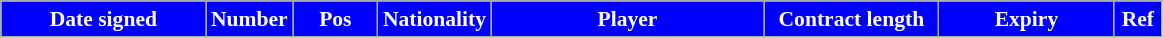<table class="wikitable"  style="text-align:center; font-size:90%; ">
<tr>
<th style="background:#0000FF; color:#FFFFFF; width:130px;">Date signed</th>
<th style="background:#0000FF; color:#FFFFFF; width:50px;">Number</th>
<th style="background:#0000FF; color:#FFFFFF; width:50px;">Pos</th>
<th style="background:#0000FF; color:#FFFFFF; width:50px;">Nationality</th>
<th style="background:#0000FF; color:#FFFFFF; width:175px;">Player</th>
<th style="background:#0000FF; color:#FFFFFF; width:110px;">Contract length</th>
<th style="background:#0000FF; color:#FFFFFF; width:110px;">Expiry</th>
<th style="background:#0000FF; color:#FFFFFF; width:25px;">Ref</th>
</tr>
</table>
